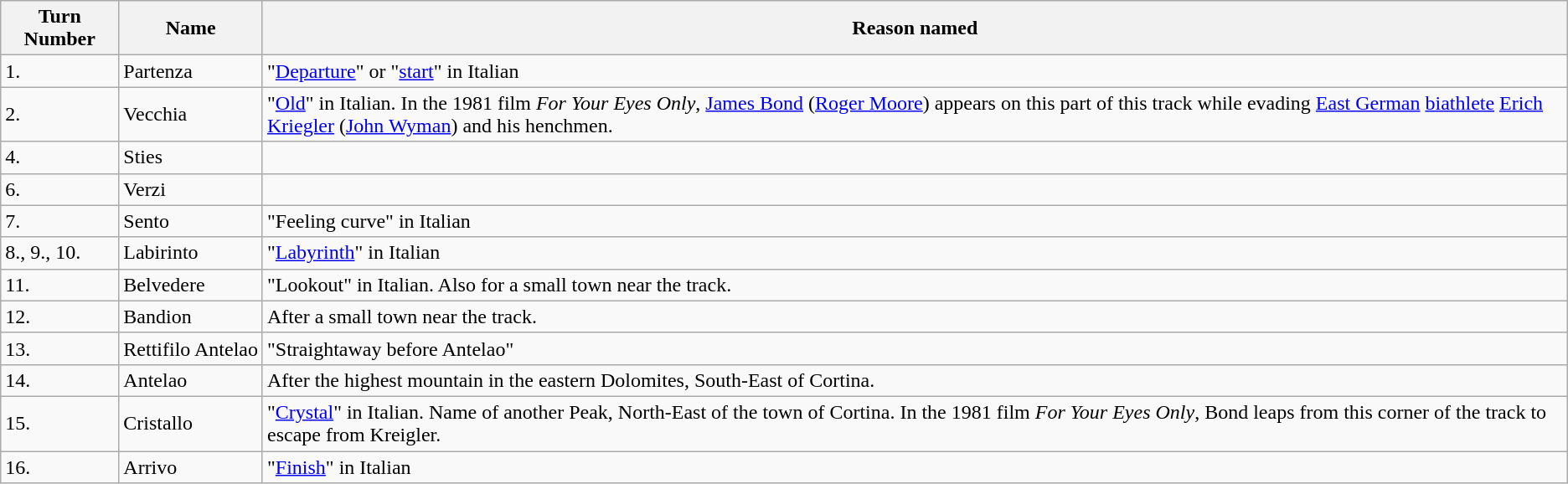<table class="wikitable">
<tr>
<th>Turn Number</th>
<th>Name</th>
<th>Reason named</th>
</tr>
<tr>
<td>1.</td>
<td>Partenza</td>
<td>"<a href='#'>Departure</a>" or "<a href='#'>start</a>" in Italian</td>
</tr>
<tr>
<td>2.</td>
<td>Vecchia</td>
<td>"<a href='#'>Old</a>" in Italian. In the 1981 film <em>For Your Eyes Only</em>, <a href='#'>James Bond</a> (<a href='#'>Roger Moore</a>) appears on this part of this track while evading <a href='#'>East German</a> <a href='#'>biathlete</a> <a href='#'>Erich Kriegler</a> (<a href='#'>John Wyman</a>) and his henchmen.</td>
</tr>
<tr>
<td>4.</td>
<td>Sties</td>
<td></td>
</tr>
<tr>
<td>6.</td>
<td>Verzi</td>
<td></td>
</tr>
<tr>
<td>7.</td>
<td>Sento</td>
<td>"Feeling curve" in Italian</td>
</tr>
<tr>
<td>8., 9., 10.</td>
<td>Labirinto</td>
<td>"<a href='#'>Labyrinth</a>" in Italian</td>
</tr>
<tr>
<td>11.</td>
<td>Belvedere</td>
<td>"Lookout" in Italian. Also for a small town near the track.</td>
</tr>
<tr>
<td>12.</td>
<td>Bandion</td>
<td>After a small town near the track.</td>
</tr>
<tr>
<td>13.</td>
<td>Rettifilo Antelao</td>
<td>"Straightaway before Antelao"</td>
</tr>
<tr>
<td>14.</td>
<td>Antelao</td>
<td>After the highest mountain in the eastern Dolomites, South-East of Cortina.</td>
</tr>
<tr>
<td>15.</td>
<td>Cristallo</td>
<td>"<a href='#'>Crystal</a>" in Italian. Name of another Peak, North-East of the town of Cortina. In the 1981 film <em>For Your Eyes Only</em>, Bond leaps from this corner of the track to escape from Kreigler.</td>
</tr>
<tr>
<td>16.</td>
<td>Arrivo</td>
<td>"<a href='#'>Finish</a>" in Italian</td>
</tr>
</table>
